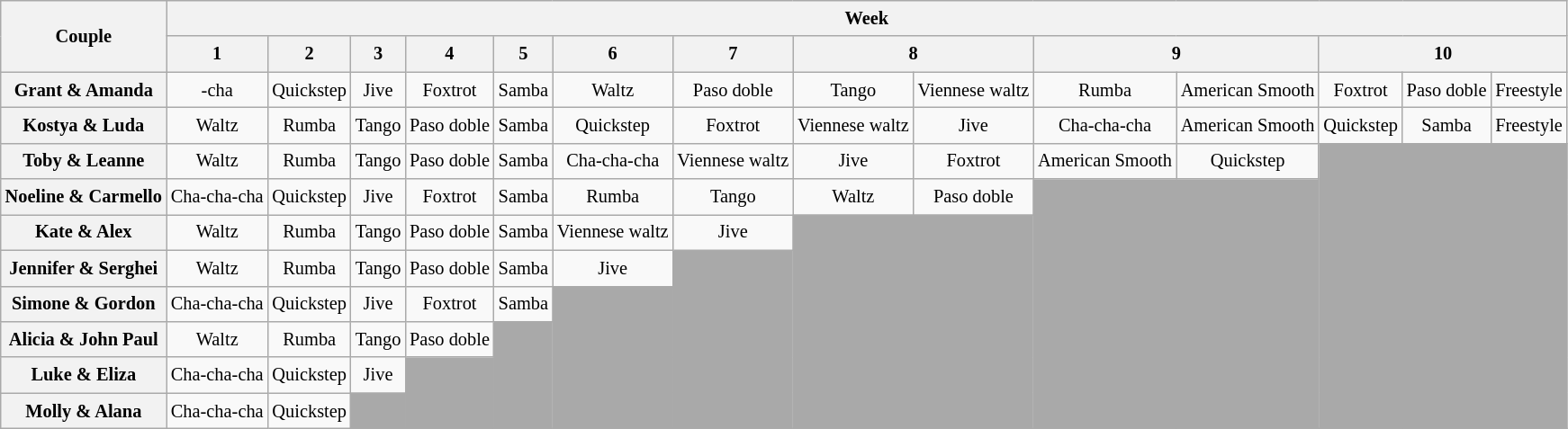<table class="wikitable unsortable" style="text-align:center; font-size:85%; line-height:20px">
<tr>
<th rowspan="2">Couple</th>
<th colspan="14">Week</th>
</tr>
<tr>
<th>1</th>
<th>2</th>
<th>3</th>
<th>4</th>
<th>5</th>
<th>6</th>
<th>7</th>
<th colspan="2">8</th>
<th colspan="2">9</th>
<th colspan="3">10</th>
</tr>
<tr>
<th scope="row">Grant & Amanda</th>
<td>-cha</td>
<td>Quickstep</td>
<td>Jive</td>
<td>Foxtrot</td>
<td>Samba</td>
<td>Waltz</td>
<td>Paso doble</td>
<td>Tango</td>
<td>Viennese waltz</td>
<td>Rumba</td>
<td>American Smooth</td>
<td>Foxtrot</td>
<td>Paso doble</td>
<td>Freestyle</td>
</tr>
<tr>
<th scope="row">Kostya & Luda</th>
<td>Waltz</td>
<td>Rumba</td>
<td>Tango</td>
<td>Paso doble</td>
<td>Samba</td>
<td>Quickstep</td>
<td>Foxtrot</td>
<td>Viennese waltz</td>
<td>Jive</td>
<td>Cha-cha-cha</td>
<td>American Smooth</td>
<td>Quickstep</td>
<td>Samba</td>
<td>Freestyle</td>
</tr>
<tr>
<th scope="row">Toby & Leanne</th>
<td>Waltz</td>
<td>Rumba</td>
<td>Tango</td>
<td>Paso doble</td>
<td>Samba</td>
<td>Cha-cha-cha</td>
<td>Viennese waltz</td>
<td>Jive</td>
<td>Foxtrot</td>
<td>American Smooth</td>
<td>Quickstep</td>
<td colspan="3" rowspan="8" style="background:darkgrey;"></td>
</tr>
<tr>
<th scope="row">Noeline & Carmello</th>
<td>Cha-cha-cha</td>
<td>Quickstep</td>
<td>Jive</td>
<td>Foxtrot</td>
<td>Samba</td>
<td>Rumba</td>
<td>Tango</td>
<td>Waltz</td>
<td>Paso doble</td>
<td colspan="2" rowspan="7" style="background:darkgrey;"></td>
</tr>
<tr>
<th scope="row">Kate & Alex</th>
<td>Waltz</td>
<td>Rumba</td>
<td>Tango</td>
<td>Paso doble</td>
<td>Samba</td>
<td>Viennese waltz</td>
<td>Jive</td>
<td colspan="2" rowspan="6" style="background:darkgrey;"></td>
</tr>
<tr>
<th scope="row">Jennifer & Serghei</th>
<td>Waltz</td>
<td>Rumba</td>
<td>Tango</td>
<td>Paso doble</td>
<td>Samba</td>
<td>Jive</td>
<td rowspan="5" style="background:darkgrey;"></td>
</tr>
<tr>
<th scope="row">Simone & Gordon</th>
<td>Cha-cha-cha</td>
<td>Quickstep</td>
<td>Jive</td>
<td>Foxtrot</td>
<td>Samba</td>
<td rowspan="4" style="background:darkgrey;"></td>
</tr>
<tr>
<th scope="row">Alicia & John Paul</th>
<td>Waltz</td>
<td>Rumba</td>
<td>Tango</td>
<td>Paso doble</td>
<td rowspan="3" style="background:darkgrey;"></td>
</tr>
<tr>
<th scope="row">Luke & Eliza</th>
<td>Cha-cha-cha</td>
<td>Quickstep</td>
<td>Jive</td>
<td rowspan="2" style="background:darkgrey;"></td>
</tr>
<tr>
<th scope="row">Molly & Alana</th>
<td>Cha-cha-cha</td>
<td>Quickstep</td>
<td style="background:darkgrey;"></td>
</tr>
</table>
